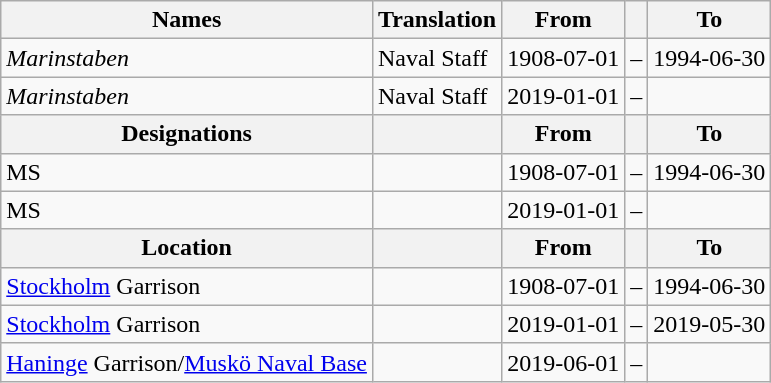<table class="wikitable">
<tr>
<th style="font-weight:bold;">Names</th>
<th style="font-weight:bold;">Translation</th>
<th style="text-align: center; font-weight:bold;">From</th>
<th></th>
<th style="text-align: center; font-weight:bold;">To</th>
</tr>
<tr>
<td style="font-style:italic;">Marinstaben</td>
<td>Naval Staff</td>
<td>1908-07-01</td>
<td>–</td>
<td>1994-06-30</td>
</tr>
<tr>
<td style="font-style:italic;">Marinstaben</td>
<td>Naval Staff</td>
<td>2019-01-01</td>
<td>–</td>
<td></td>
</tr>
<tr>
<th style="font-weight:bold;">Designations</th>
<th style="font-weight:bold;"></th>
<th style="text-align: center; font-weight:bold;">From</th>
<th></th>
<th style="text-align: center; font-weight:bold;">To</th>
</tr>
<tr>
<td>MS</td>
<td></td>
<td style="text-align: center;">1908-07-01</td>
<td>–</td>
<td style="text-align: center;">1994-06-30</td>
</tr>
<tr>
<td>MS</td>
<td></td>
<td style="text-align: center;">2019-01-01</td>
<td>–</td>
<td style="text-align: center;"></td>
</tr>
<tr>
<th style="font-weight:bold;">Location</th>
<th style="font-weight:bold;"></th>
<th style="text-align: center; font-weight:bold;">From</th>
<th></th>
<th style="text-align: center; font-weight:bold;">To</th>
</tr>
<tr>
<td><a href='#'>Stockholm</a> Garrison</td>
<td></td>
<td style="text-align: center;">1908-07-01</td>
<td style="text-align: center;">–</td>
<td style="text-align: center;">1994-06-30</td>
</tr>
<tr>
<td><a href='#'>Stockholm</a> Garrison</td>
<td></td>
<td style="text-align: center;">2019-01-01</td>
<td style="text-align: center;">–</td>
<td style="text-align: center;">2019-05-30</td>
</tr>
<tr>
<td><a href='#'>Haninge</a> Garrison/<a href='#'>Muskö Naval Base</a></td>
<td></td>
<td style="text-align: center;">2019-06-01</td>
<td style="text-align: center;">–</td>
<td style="text-align: center;"></td>
</tr>
</table>
